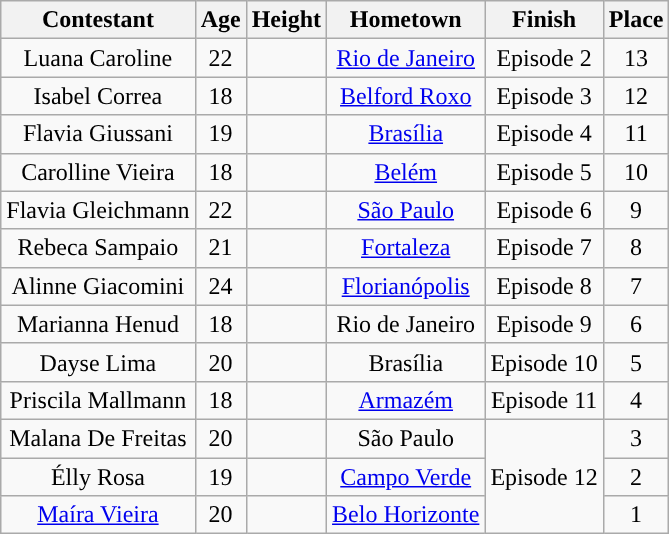<table class="wikitable sortable" style="text-align:center;">
<tr>
<th>Contestant</th>
<th>Age</th>
<th>Height</th>
<th>Hometown</th>
<th>Finish</th>
<th>Place</th>
</tr>
<tr>
<td>Luana Caroline</td>
<td>22</td>
<td></td>
<td><a href='#'>Rio de Janeiro</a></td>
<td>Episode 2</td>
<td>13</td>
</tr>
<tr>
<td>Isabel Correa</td>
<td>18</td>
<td></td>
<td><a href='#'>Belford Roxo</a></td>
<td>Episode 3</td>
<td>12</td>
</tr>
<tr>
<td>Flavia Giussani</td>
<td>19</td>
<td></td>
<td><a href='#'>Brasília</a></td>
<td>Episode 4</td>
<td>11</td>
</tr>
<tr>
<td>Carolline Vieira</td>
<td>18</td>
<td></td>
<td><a href='#'>Belém</a></td>
<td>Episode 5</td>
<td>10</td>
</tr>
<tr>
<td>Flavia Gleichmann</td>
<td>22</td>
<td></td>
<td><a href='#'>São Paulo</a></td>
<td>Episode 6</td>
<td>9</td>
</tr>
<tr>
<td>Rebeca Sampaio</td>
<td>21</td>
<td></td>
<td><a href='#'>Fortaleza</a></td>
<td>Episode 7</td>
<td>8</td>
</tr>
<tr>
<td>Alinne Giacomini</td>
<td>24</td>
<td></td>
<td><a href='#'>Florianópolis</a></td>
<td>Episode 8</td>
<td>7</td>
</tr>
<tr>
<td>Marianna Henud</td>
<td>18</td>
<td></td>
<td>Rio de Janeiro</td>
<td>Episode 9</td>
<td>6</td>
</tr>
<tr>
<td>Dayse Lima</td>
<td>20</td>
<td></td>
<td>Brasília</td>
<td>Episode 10</td>
<td>5</td>
</tr>
<tr>
<td>Priscila Mallmann</td>
<td>18</td>
<td></td>
<td><a href='#'>Armazém</a></td>
<td>Episode 11</td>
<td>4</td>
</tr>
<tr>
<td>Malana De Freitas</td>
<td>20</td>
<td></td>
<td>São Paulo</td>
<td rowspan="3">Episode 12</td>
<td>3</td>
</tr>
<tr>
<td>Élly Rosa</td>
<td>19</td>
<td></td>
<td><a href='#'>Campo Verde</a></td>
<td>2</td>
</tr>
<tr>
<td><a href='#'>Maíra Vieira</a></td>
<td>20</td>
<td></td>
<td><a href='#'>Belo Horizonte</a></td>
<td>1</td>
</tr>
</table>
